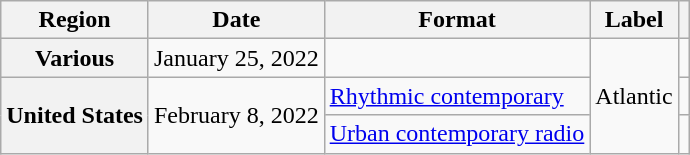<table class="wikitable plainrowheaders">
<tr>
<th scope="col">Region</th>
<th scope="col">Date</th>
<th scope="col">Format</th>
<th scope="col">Label</th>
<th scope="col"></th>
</tr>
<tr>
<th scope="row">Various</th>
<td>January 25, 2022</td>
<td></td>
<td rowspan="3">Atlantic</td>
<td></td>
</tr>
<tr>
<th scope="row" rowspan="2">United States</th>
<td rowspan="2">February 8, 2022</td>
<td><a href='#'>Rhythmic contemporary</a></td>
<td></td>
</tr>
<tr>
<td><a href='#'>Urban contemporary radio</a></td>
<td></td>
</tr>
</table>
